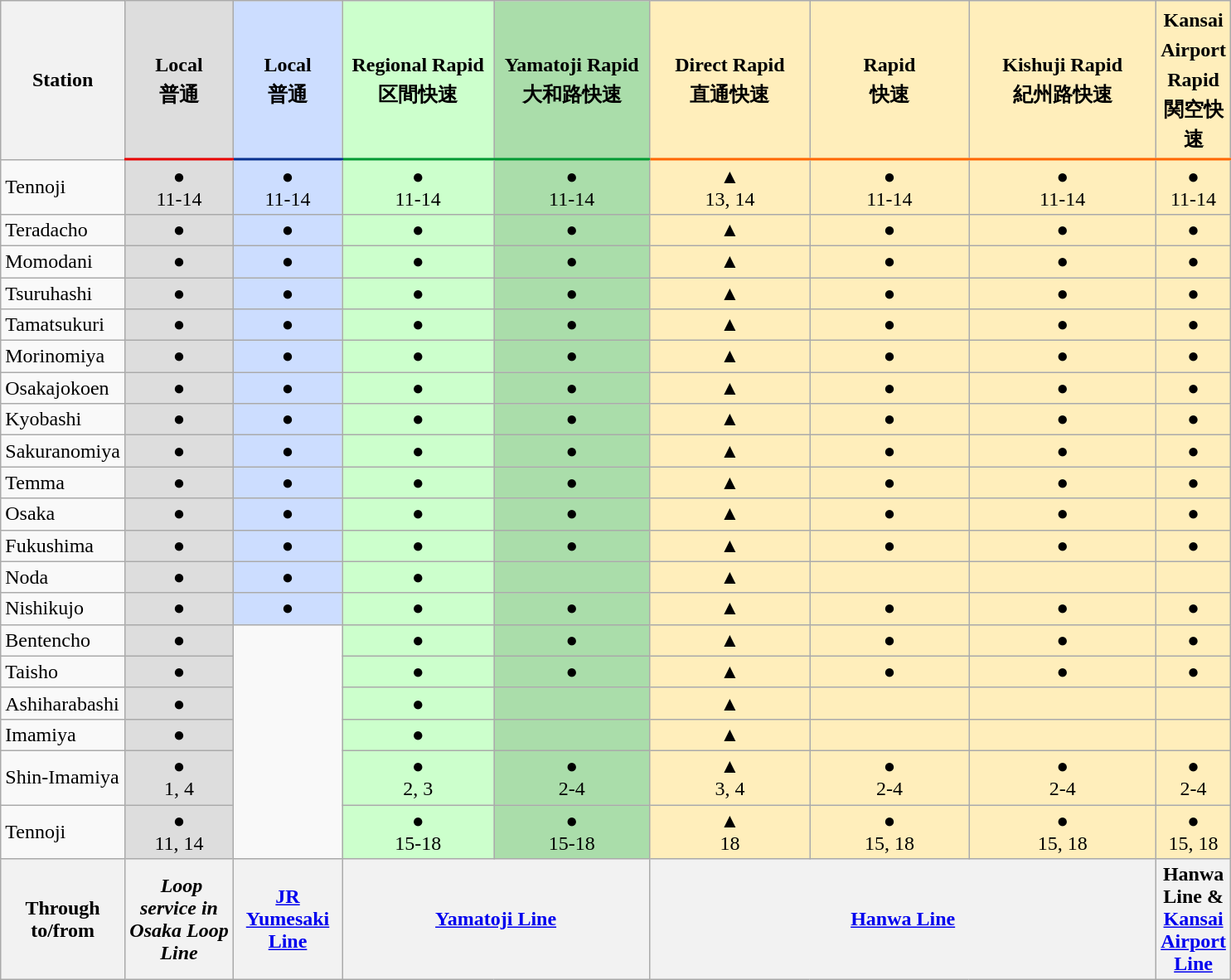<table class="wikitable">
<tr>
<th>Station</th>
<th style="background-color:#ddd;width:2.4em;line-height:1.5em;border-bottom:solid 2px #e80000">Local<br>普通</th>
<th style="background-color:#cdf;width:2.4em;line-height:1.5em;border-bottom:solid 2px #0A318E">Local<br>普通</th>
<th style="background-color:#cfc;width:2.4em;line-height:1.5em;border-bottom:solid 2px #093">Regional Rapid<br>区間快速</th>
<th style="background-color:#ada;width:2.4em;line-height:1.5em;border-bottom:solid 2px #093">Yamatoji Rapid<br>大和路快速</th>
<th style="background-color:#feb;width:2.4em;line-height:1.5em;border-bottom:solid 2px #f60">Direct Rapid<br>直通快速</th>
<th style="background-color:#feb;width:2.4em;line-height:1.5em;border-bottom:solid 2px #f60">Rapid<br>快速</th>
<th style="background-color:#feb;width:2.4em;line-height:1.5em;border-bottom:solid 2px #f60">Kishuji Rapid<br>紀州路快速</th>
<th style="background-color:#feb;width:2.4em;line-height:1.5em;border-bottom:solid 2px #f60">Kansai Airport<br>Rapid<br>関空快速</th>
</tr>
<tr>
<td style="width:5em;">Tennoji</td>
<td style="text-align:center; background-color:#ddd;">●<br>11-14</td>
<td style="text-align:center; background-color:#cdf;">●<br>11-14</td>
<td style="text-align:center; background-color:#cfc;">●<br>11-14</td>
<td style="text-align:center; background-color:#ada;">●<br>11-14</td>
<td style="text-align:center; background-color:#feb;">▲<br>13, 14</td>
<td style="text-align:center; background-color:#feb;">●<br>11-14</td>
<td style="text-align:center; background-color:#feb;">●<br>11-14</td>
<td style="text-align:center; background-color:#feb;">●<br>11-14</td>
</tr>
<tr>
<td style="width:5em;">Teradacho</td>
<td style="text-align:center; background-color:#ddd;">●</td>
<td style="text-align:center; background-color:#cdf;">●</td>
<td style="text-align:center; background-color:#cfc;">●</td>
<td style="text-align:center; background-color:#ada;">●</td>
<td style="text-align:center; background-color:#feb;">▲</td>
<td style="text-align:center; background-color:#feb;">●</td>
<td style="text-align:center; background-color:#feb;">●</td>
<td style="text-align:center; background-color:#feb;">●</td>
</tr>
<tr>
<td style="width:5em;">Momodani</td>
<td style="text-align:center; background-color:#ddd;">●</td>
<td style="text-align:center; background-color:#cdf;">●</td>
<td style="text-align:center; background-color:#cfc;">●</td>
<td style="text-align:center; background-color:#ada;">●</td>
<td style="text-align:center; background-color:#feb;">▲</td>
<td style="text-align:center; background-color:#feb;">●</td>
<td style="text-align:center; background-color:#feb;">●</td>
<td style="text-align:center; background-color:#feb;">●</td>
</tr>
<tr>
<td style="width:5em;">Tsuruhashi</td>
<td style="text-align:center; background-color:#ddd;">●</td>
<td style="text-align:center; background-color:#cdf;">●</td>
<td style="text-align:center; background-color:#cfc;">●</td>
<td style="text-align:center; background-color:#ada;">●</td>
<td style="text-align:center; background-color:#feb;">▲</td>
<td style="text-align:center; background-color:#feb;">●</td>
<td style="text-align:center; background-color:#feb;">●</td>
<td style="text-align:center; background-color:#feb;">●</td>
</tr>
<tr>
<td style="width:5em;">Tamatsukuri</td>
<td style="text-align:center; background-color:#ddd;">●</td>
<td style="text-align:center; background-color:#cdf;">●</td>
<td style="text-align:center; background-color:#cfc;">●</td>
<td style="text-align:center; background-color:#ada;">●</td>
<td style="text-align:center; background-color:#feb;">▲</td>
<td style="text-align:center; background-color:#feb;">●</td>
<td style="text-align:center; background-color:#feb;">●</td>
<td style="text-align:center; background-color:#feb;">●</td>
</tr>
<tr>
<td style="width:5em;">Morinomiya</td>
<td style="text-align:center; background-color:#ddd;">●</td>
<td style="text-align:center; background-color:#cdf;">●</td>
<td style="text-align:center; background-color:#cfc;">●</td>
<td style="text-align:center; background-color:#ada;">●</td>
<td style="text-align:center; background-color:#feb;">▲</td>
<td style="text-align:center; background-color:#feb;">●</td>
<td style="text-align:center; background-color:#feb;">●</td>
<td style="text-align:center; background-color:#feb;">●</td>
</tr>
<tr>
<td style="width:5em;">Osakajokoen</td>
<td style="text-align:center; background-color:#ddd;">●</td>
<td style="text-align:center; background-color:#cdf;">●</td>
<td style="text-align:center; background-color:#cfc;">●</td>
<td style="text-align:center; background-color:#ada;">●</td>
<td style="text-align:center; background-color:#feb;">▲</td>
<td style="text-align:center; background-color:#feb;">●</td>
<td style="text-align:center; background-color:#feb;">●</td>
<td style="text-align:center; background-color:#feb;">●</td>
</tr>
<tr>
<td style="width:5em;">Kyobashi</td>
<td style="text-align:center; background-color:#ddd;">●</td>
<td style="text-align:center; background-color:#cdf;">●</td>
<td style="text-align:center; background-color:#cfc;">●</td>
<td style="text-align:center; background-color:#ada;">●</td>
<td style="text-align:center; background-color:#feb;">▲</td>
<td style="text-align:center; background-color:#feb;">●</td>
<td style="text-align:center; background-color:#feb;">●</td>
<td style="text-align:center; background-color:#feb;">●</td>
</tr>
<tr>
<td style="width:5em;">Sakuranomiya</td>
<td style="text-align:center; background-color:#ddd;">●</td>
<td style="text-align:center; background-color:#cdf;">●</td>
<td style="text-align:center; background-color:#cfc;">●</td>
<td style="text-align:center; background-color:#ada;">●</td>
<td style="text-align:center; background-color:#feb;">▲</td>
<td style="text-align:center; background-color:#feb;">●</td>
<td style="text-align:center; background-color:#feb;">●</td>
<td style="text-align:center; background-color:#feb;">●</td>
</tr>
<tr>
<td style="width:5em;">Temma</td>
<td style="text-align:center; background-color:#ddd;">●</td>
<td style="text-align:center; background-color:#cdf;">●</td>
<td style="text-align:center; background-color:#cfc;">●</td>
<td style="text-align:center; background-color:#ada;">●</td>
<td style="text-align:center; background-color:#feb;">▲</td>
<td style="text-align:center; background-color:#feb;">●</td>
<td style="text-align:center; background-color:#feb;">●</td>
<td style="text-align:center; background-color:#feb;">●</td>
</tr>
<tr>
<td style="width:5em;">Osaka</td>
<td style="text-align:center; background-color:#ddd;">●</td>
<td style="text-align:center; background-color:#cdf;">●</td>
<td style="text-align:center; background-color:#cfc;">●</td>
<td style="text-align:center; background-color:#ada;">●</td>
<td style="text-align:center; background-color:#feb;">▲</td>
<td style="text-align:center; background-color:#feb;">●</td>
<td style="text-align:center; background-color:#feb;">●</td>
<td style="text-align:center; background-color:#feb;">●</td>
</tr>
<tr>
<td style="width:5em;">Fukushima</td>
<td style="text-align:center; background-color:#ddd;">●</td>
<td style="text-align:center; background-color:#cdf;">●</td>
<td style="text-align:center; background-color:#cfc;">●</td>
<td style="text-align:center; background-color:#ada;">●</td>
<td style="text-align:center; background-color:#feb;">▲</td>
<td style="text-align:center; background-color:#feb;">●</td>
<td style="text-align:center; background-color:#feb;">●</td>
<td style="text-align:center; background-color:#feb;">●</td>
</tr>
<tr>
<td style="width:5em;">Noda</td>
<td style="text-align:center; background-color:#ddd;">●</td>
<td style="text-align:center; background-color:#cdf;">●</td>
<td style="text-align:center; background-color:#cfc;">●</td>
<td style="text-align:center; background-color:#ada;"></td>
<td style="text-align:center; background-color:#feb;">▲</td>
<td style="text-align:center; background-color:#feb;"></td>
<td style="text-align:center; background-color:#feb;"></td>
<td style="text-align:center; background-color:#feb;"></td>
</tr>
<tr>
<td style="width:5em;">Nishikujo</td>
<td style="text-align:center; background-color:#ddd;">●</td>
<td style="text-align:center; background-color:#cdf;">●</td>
<td style="text-align:center; background-color:#cfc;">●</td>
<td style="text-align:center; background-color:#ada;">●</td>
<td style="text-align:center; background-color:#feb;">▲</td>
<td style="text-align:center; background-color:#feb;">●</td>
<td style="text-align:center; background-color:#feb;">●</td>
<td style="text-align:center; background-color:#feb;">●</td>
</tr>
<tr>
<td style="width:5em;">Bentencho</td>
<td style="text-align:center; background-color:#ddd;">●</td>
<td rowspan="6" style="width:5em;text-align:center;"></td>
<td style="text-align:center; background-color:#cfc;">●</td>
<td style="text-align:center; background-color:#ada;">●</td>
<td style="text-align:center; background-color:#feb;">▲</td>
<td style="text-align:center; background-color:#feb;">●</td>
<td style="text-align:center; background-color:#feb;">●</td>
<td style="text-align:center; background-color:#feb;">●</td>
</tr>
<tr>
<td style="width:5em;">Taisho</td>
<td style="text-align:center; background-color:#ddd;">●</td>
<td style="text-align:center; background-color:#cfc;">●</td>
<td style="text-align:center; background-color:#ada;">●</td>
<td style="text-align:center; background-color:#feb;">▲</td>
<td style="text-align:center; background-color:#feb;">●</td>
<td style="text-align:center; background-color:#feb;">●</td>
<td style="text-align:center; background-color:#feb;">●</td>
</tr>
<tr>
<td style="width:5em;">Ashiharabashi</td>
<td style="text-align:center; background-color:#ddd;">●</td>
<td style="text-align:center; background-color:#cfc;">●</td>
<td style="text-align:center; background-color:#ada;"></td>
<td style="text-align:center; background-color:#feb;">▲</td>
<td style="text-align:center; background-color:#feb;"></td>
<td style="text-align:center; background-color:#feb;"></td>
<td style="text-align:center; background-color:#feb;"></td>
</tr>
<tr>
<td style="width:5em;">Imamiya</td>
<td style="text-align:center; background-color:#ddd;">●</td>
<td style="text-align:center; background-color:#cfc;">●</td>
<td style="text-align:center; background-color:#ada;"></td>
<td style="text-align:center; background-color:#feb;">▲</td>
<td style="text-align:center; background-color:#feb;"></td>
<td style="text-align:center; background-color:#feb;"></td>
<td style="text-align:center; background-color:#feb;"></td>
</tr>
<tr>
<td style="width:5em;">Shin-Imamiya</td>
<td style="text-align:center; background-color:#ddd;">●<br>1, 4</td>
<td style="text-align:center; background-color:#cfc;">●<br>2, 3</td>
<td style="text-align:center; background-color:#ada;">●<br>2-4</td>
<td style="text-align:center; background-color:#feb;">▲<br>3, 4</td>
<td style="text-align:center; background-color:#feb;">●<br>2-4</td>
<td style="text-align:center; background-color:#feb;">●<br>2-4</td>
<td style="text-align:center; background-color:#feb;">●<br>2-4</td>
</tr>
<tr>
<td style="width:5em;">Tennoji</td>
<td style="text-align:center; background-color:#ddd;">●<br>11, 14</td>
<td style="text-align:center; background-color:#cfc;">●<br>15-18</td>
<td style="text-align:center; background-color:#ada;">●<br>15-18</td>
<td style="text-align:center; background-color:#feb;">▲<br>18</td>
<td style="text-align:center; background-color:#feb;">●<br>15, 18</td>
<td style="text-align:center; background-color:#feb;">●<br>15, 18</td>
<td style="text-align:center; background-color:#feb;">●<br>15, 18</td>
</tr>
<tr>
<th style="width:5em;">Through to/from</th>
<th style="width:5em;text-align:center;"><em> Loop service in Osaka Loop Line</em></th>
<th style="width:5em;text-align:center;"><a href='#'>JR Yumesaki Line</a></th>
<th style="width:15em;text-align:center;" colspan=2><a href='#'>Yamatoji Line</a></th>
<th colspan="3" style="width:25em;text-align:center;"><a href='#'>Hanwa Line</a></th>
<th>Hanwa Line &<br><a href='#'>Kansai Airport Line</a></th>
</tr>
</table>
